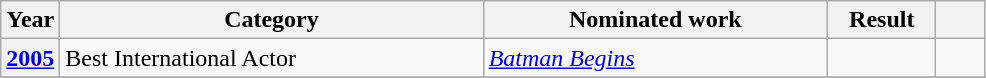<table class="wikitable sortable">
<tr>
<th style="width:6%;" scope="col">Year</th>
<th style="width:43%;" scope="col">Category</th>
<th style="width:35%;" scope="col">Nominated work</th>
<th style="width:11%;" scope="col">Result</th>
<th style="width:5%;" scope="col" class="unsortable"></th>
</tr>
<tr>
<th scope="row" style="text-align:center;"><a href='#'>2005</a></th>
<td>Best International Actor</td>
<td><em><a href='#'>Batman Begins</a></em></td>
<td></td>
<td style="text-align:center;"></td>
</tr>
<tr>
</tr>
</table>
